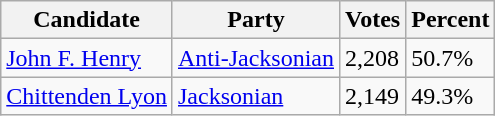<table class=wikitable>
<tr>
<th>Candidate</th>
<th>Party</th>
<th>Votes</th>
<th>Percent</th>
</tr>
<tr>
<td><a href='#'>John F. Henry</a></td>
<td><a href='#'>Anti-Jacksonian</a></td>
<td>2,208</td>
<td>50.7%</td>
</tr>
<tr>
<td><a href='#'>Chittenden Lyon</a></td>
<td><a href='#'>Jacksonian</a></td>
<td>2,149</td>
<td>49.3%</td>
</tr>
</table>
